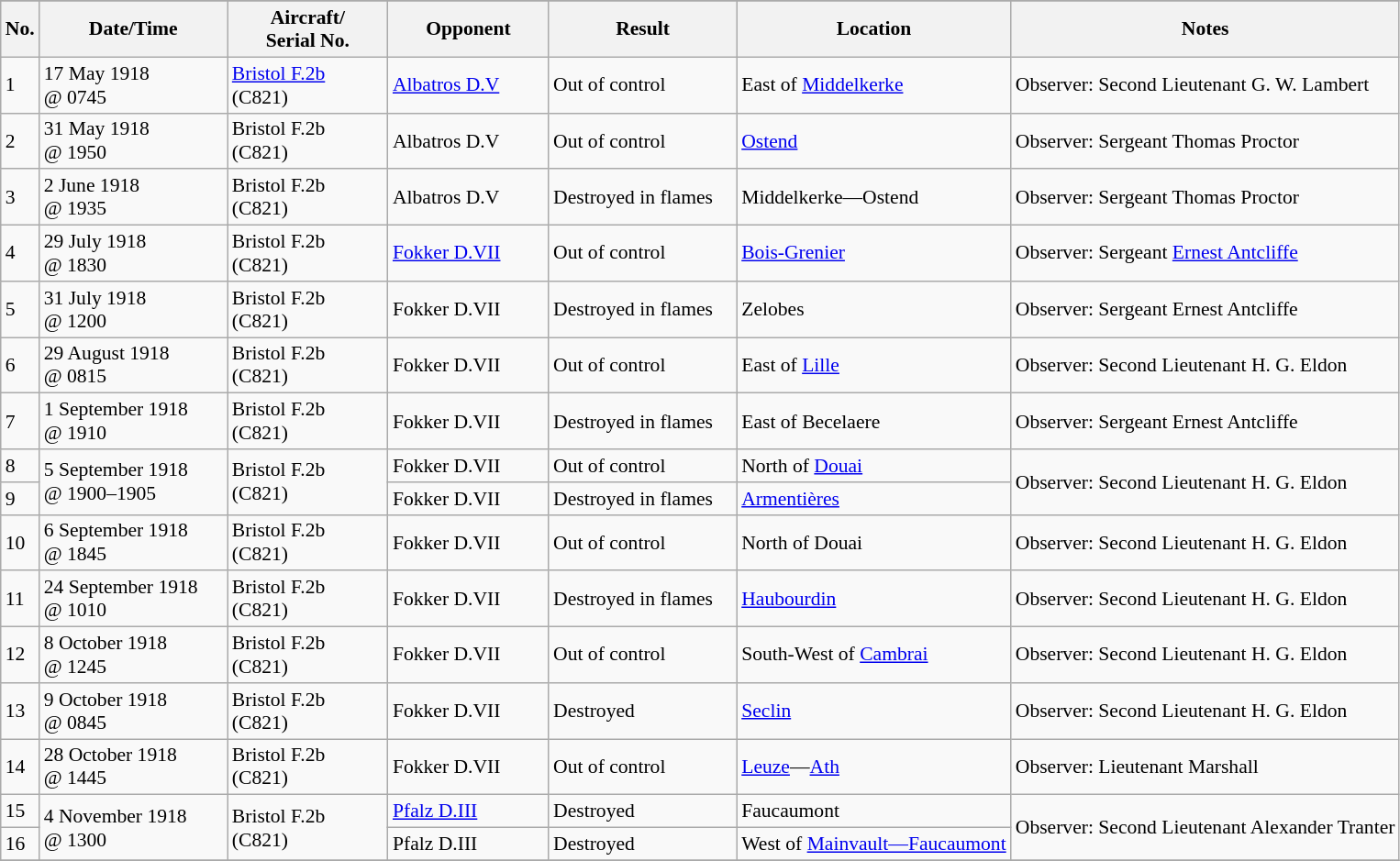<table class="wikitable" style="font-size:90%;">
<tr>
</tr>
<tr>
<th>No.</th>
<th width="130">Date/Time</th>
<th width="110">Aircraft/<br>Serial No.</th>
<th width="110">Opponent</th>
<th width="130">Result</th>
<th>Location</th>
<th>Notes</th>
</tr>
<tr>
<td>1</td>
<td>17 May 1918<br>@ 0745</td>
<td><a href='#'>Bristol F.2b</a><br>(C821)</td>
<td><a href='#'>Albatros D.V</a></td>
<td>Out of control</td>
<td>East of <a href='#'>Middelkerke</a></td>
<td>Observer: Second Lieutenant G. W. Lambert</td>
</tr>
<tr>
<td>2</td>
<td>31 May 1918<br>@ 1950</td>
<td>Bristol F.2b<br>(C821)</td>
<td>Albatros D.V</td>
<td>Out of control</td>
<td><a href='#'>Ostend</a></td>
<td>Observer: Sergeant Thomas Proctor</td>
</tr>
<tr>
<td>3</td>
<td>2 June 1918<br>@ 1935</td>
<td>Bristol F.2b<br>(C821)</td>
<td>Albatros D.V</td>
<td>Destroyed in flames</td>
<td>Middelkerke—Ostend</td>
<td>Observer: Sergeant Thomas Proctor</td>
</tr>
<tr>
<td>4</td>
<td>29 July 1918<br>@ 1830</td>
<td>Bristol F.2b<br>(C821)</td>
<td><a href='#'>Fokker D.VII</a></td>
<td>Out of control</td>
<td><a href='#'>Bois-Grenier</a></td>
<td>Observer: Sergeant <a href='#'>Ernest Antcliffe</a></td>
</tr>
<tr>
<td>5</td>
<td>31 July 1918<br>@ 1200</td>
<td>Bristol F.2b<br>(C821)</td>
<td>Fokker D.VII</td>
<td>Destroyed in flames</td>
<td>Zelobes</td>
<td>Observer: Sergeant Ernest Antcliffe</td>
</tr>
<tr>
<td>6</td>
<td>29 August 1918<br>@ 0815</td>
<td>Bristol F.2b<br>(C821)</td>
<td>Fokker D.VII</td>
<td>Out of control</td>
<td>East of <a href='#'>Lille</a></td>
<td>Observer: Second Lieutenant H. G. Eldon</td>
</tr>
<tr>
<td>7</td>
<td>1 September 1918<br>@ 1910</td>
<td>Bristol F.2b<br>(C821)</td>
<td>Fokker D.VII</td>
<td>Destroyed in flames</td>
<td>East of Becelaere</td>
<td>Observer: Sergeant Ernest Antcliffe</td>
</tr>
<tr>
<td>8</td>
<td rowspan="2">5 September 1918<br>@ 1900–1905</td>
<td rowspan="2">Bristol F.2b<br>(C821)</td>
<td>Fokker D.VII</td>
<td>Out of control</td>
<td>North of <a href='#'>Douai</a></td>
<td rowspan="2">Observer: Second Lieutenant H. G. Eldon</td>
</tr>
<tr>
<td>9</td>
<td>Fokker D.VII</td>
<td>Destroyed in flames</td>
<td><a href='#'>Armentières</a></td>
</tr>
<tr>
<td>10</td>
<td>6 September 1918<br>@ 1845</td>
<td>Bristol F.2b<br>(C821)</td>
<td>Fokker D.VII</td>
<td>Out of control</td>
<td>North of Douai</td>
<td>Observer: Second Lieutenant H. G. Eldon</td>
</tr>
<tr>
<td>11</td>
<td>24 September 1918<br>@ 1010</td>
<td>Bristol F.2b<br>(C821)</td>
<td>Fokker D.VII</td>
<td>Destroyed in flames</td>
<td><a href='#'>Haubourdin</a></td>
<td>Observer: Second Lieutenant H. G. Eldon</td>
</tr>
<tr>
<td>12</td>
<td>8 October 1918<br>@ 1245</td>
<td>Bristol F.2b<br>(C821)</td>
<td>Fokker D.VII</td>
<td>Out of control</td>
<td>South-West of <a href='#'>Cambrai</a></td>
<td>Observer: Second Lieutenant H. G. Eldon</td>
</tr>
<tr>
<td>13</td>
<td>9 October 1918<br>@ 0845</td>
<td>Bristol F.2b<br>(C821)</td>
<td>Fokker D.VII</td>
<td>Destroyed</td>
<td><a href='#'>Seclin</a></td>
<td>Observer: Second Lieutenant H. G. Eldon</td>
</tr>
<tr>
<td>14</td>
<td>28 October 1918<br>@ 1445</td>
<td>Bristol F.2b<br>(C821)</td>
<td>Fokker D.VII</td>
<td>Out of control</td>
<td><a href='#'>Leuze</a>—<a href='#'>Ath</a></td>
<td>Observer: Lieutenant Marshall</td>
</tr>
<tr>
<td>15</td>
<td rowspan="2">4 November 1918<br>@ 1300</td>
<td rowspan="2">Bristol F.2b<br>(C821)</td>
<td><a href='#'>Pfalz D.III</a></td>
<td>Destroyed</td>
<td>Faucaumont</td>
<td rowspan="2">Observer: Second Lieutenant Alexander Tranter</td>
</tr>
<tr>
<td>16</td>
<td>Pfalz D.III</td>
<td>Destroyed</td>
<td>West of <a href='#'>Mainvault—Faucaumont</a></td>
</tr>
<tr>
</tr>
</table>
